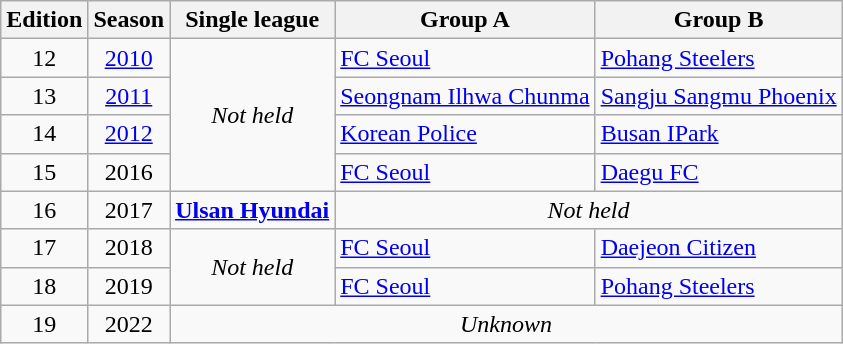<table class="wikitable">
<tr>
<th>Edition</th>
<th>Season</th>
<th>Single league</th>
<th>Group A</th>
<th>Group B</th>
</tr>
<tr>
<td align="center">12</td>
<td align="center"><a href='#'>2010</a></td>
<td align="center" rowspan="4"><em>Not held</em></td>
<td><a href='#'>FC Seoul</a></td>
<td><a href='#'>Pohang Steelers</a></td>
</tr>
<tr>
<td align="center">13</td>
<td align="center"><a href='#'>2011</a></td>
<td><a href='#'>Seongnam Ilhwa Chunma</a></td>
<td><a href='#'>Sangju Sangmu Phoenix</a></td>
</tr>
<tr>
<td align="center">14</td>
<td align="center"><a href='#'>2012</a></td>
<td><a href='#'>Korean Police</a></td>
<td><a href='#'>Busan IPark</a></td>
</tr>
<tr>
<td align="center">15</td>
<td align="center">2016</td>
<td><a href='#'>FC Seoul</a></td>
<td><a href='#'>Daegu FC</a></td>
</tr>
<tr>
<td align="center">16</td>
<td align="center">2017</td>
<td><strong><a href='#'>Ulsan Hyundai</a></strong></td>
<td align="center" colspan="2"><em>Not held</em></td>
</tr>
<tr>
<td align="center">17</td>
<td align="center">2018</td>
<td align="center" rowspan="2"><em>Not held</em></td>
<td><a href='#'>FC Seoul</a></td>
<td><a href='#'>Daejeon Citizen</a></td>
</tr>
<tr>
<td align="center">18</td>
<td align="center">2019</td>
<td><a href='#'>FC Seoul</a></td>
<td><a href='#'>Pohang Steelers</a></td>
</tr>
<tr>
<td align="center">19</td>
<td align="center">2022</td>
<td align="center" colspan="3"><em>Unknown</em></td>
</tr>
</table>
